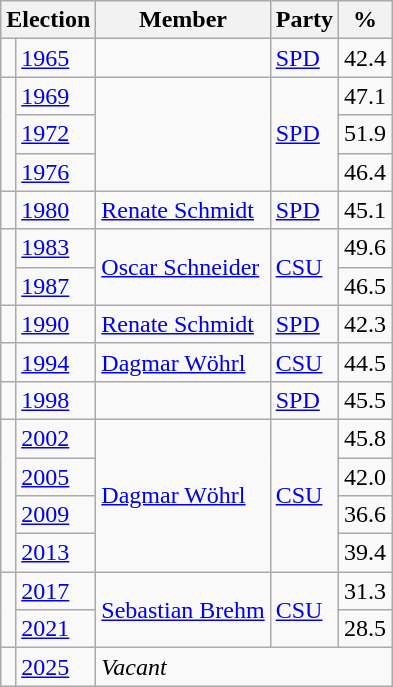<table class=wikitable>
<tr>
<th colspan=2>Election</th>
<th>Member</th>
<th>Party</th>
<th>%</th>
</tr>
<tr>
<td bgcolor=></td>
<td><a href='#'>1965</a></td>
<td></td>
<td><a href='#'>SPD</a></td>
<td align=right>42.4</td>
</tr>
<tr>
<td rowspan=3 bgcolor=></td>
<td><a href='#'>1969</a></td>
<td rowspan=3></td>
<td rowspan=3><a href='#'>SPD</a></td>
<td align=right>47.1</td>
</tr>
<tr>
<td><a href='#'>1972</a></td>
<td align=right>51.9</td>
</tr>
<tr>
<td><a href='#'>1976</a></td>
<td align=right>46.4</td>
</tr>
<tr>
<td bgcolor=></td>
<td><a href='#'>1980</a></td>
<td><a href='#'>Renate Schmidt</a></td>
<td><a href='#'>SPD</a></td>
<td align=right>45.1</td>
</tr>
<tr>
<td rowspan=2 bgcolor=></td>
<td><a href='#'>1983</a></td>
<td rowspan=2><a href='#'>Oscar Schneider</a></td>
<td rowspan=2><a href='#'>CSU</a></td>
<td align=right>49.6</td>
</tr>
<tr>
<td><a href='#'>1987</a></td>
<td align=right>46.5</td>
</tr>
<tr>
<td bgcolor=></td>
<td><a href='#'>1990</a></td>
<td><a href='#'>Renate Schmidt</a></td>
<td><a href='#'>SPD</a></td>
<td align=right>42.3</td>
</tr>
<tr>
<td bgcolor=></td>
<td><a href='#'>1994</a></td>
<td><a href='#'>Dagmar Wöhrl</a></td>
<td><a href='#'>CSU</a></td>
<td align=right>44.5</td>
</tr>
<tr>
<td bgcolor=></td>
<td><a href='#'>1998</a></td>
<td></td>
<td><a href='#'>SPD</a></td>
<td align=right>45.5</td>
</tr>
<tr>
<td rowspan=4 bgcolor=></td>
<td><a href='#'>2002</a></td>
<td rowspan=4><a href='#'>Dagmar Wöhrl</a></td>
<td rowspan=4><a href='#'>CSU</a></td>
<td align=right>45.8</td>
</tr>
<tr>
<td><a href='#'>2005</a></td>
<td align=right>42.0</td>
</tr>
<tr>
<td><a href='#'>2009</a></td>
<td align=right>36.6</td>
</tr>
<tr>
<td><a href='#'>2013</a></td>
<td align=right>39.4</td>
</tr>
<tr>
<td rowspan=2 bgcolor=></td>
<td><a href='#'>2017</a></td>
<td rowspan=2><a href='#'>Sebastian Brehm</a></td>
<td rowspan=2><a href='#'>CSU</a></td>
<td align=right>31.3</td>
</tr>
<tr>
<td><a href='#'>2021</a></td>
<td align=right>28.5</td>
</tr>
<tr>
<td></td>
<td><a href='#'>2025</a></td>
<td colspan=3><em>Vacant</em></td>
</tr>
</table>
